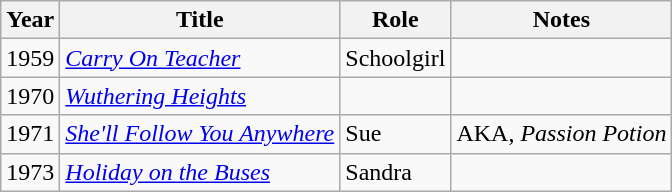<table class="wikitable sortable">
<tr>
<th>Year</th>
<th>Title</th>
<th>Role</th>
<th class="unsortable">Notes</th>
</tr>
<tr>
<td>1959</td>
<td><em><a href='#'>Carry On Teacher</a></em></td>
<td>Schoolgirl</td>
<td></td>
</tr>
<tr>
<td>1970</td>
<td><em><a href='#'>Wuthering Heights</a></em></td>
<td></td>
<td></td>
</tr>
<tr>
<td>1971</td>
<td><em><a href='#'>She'll Follow You Anywhere</a></em></td>
<td>Sue</td>
<td>AKA, <em>Passion Potion</em></td>
</tr>
<tr>
<td>1973</td>
<td><em><a href='#'>Holiday on the Buses</a></em></td>
<td>Sandra</td>
<td></td>
</tr>
</table>
